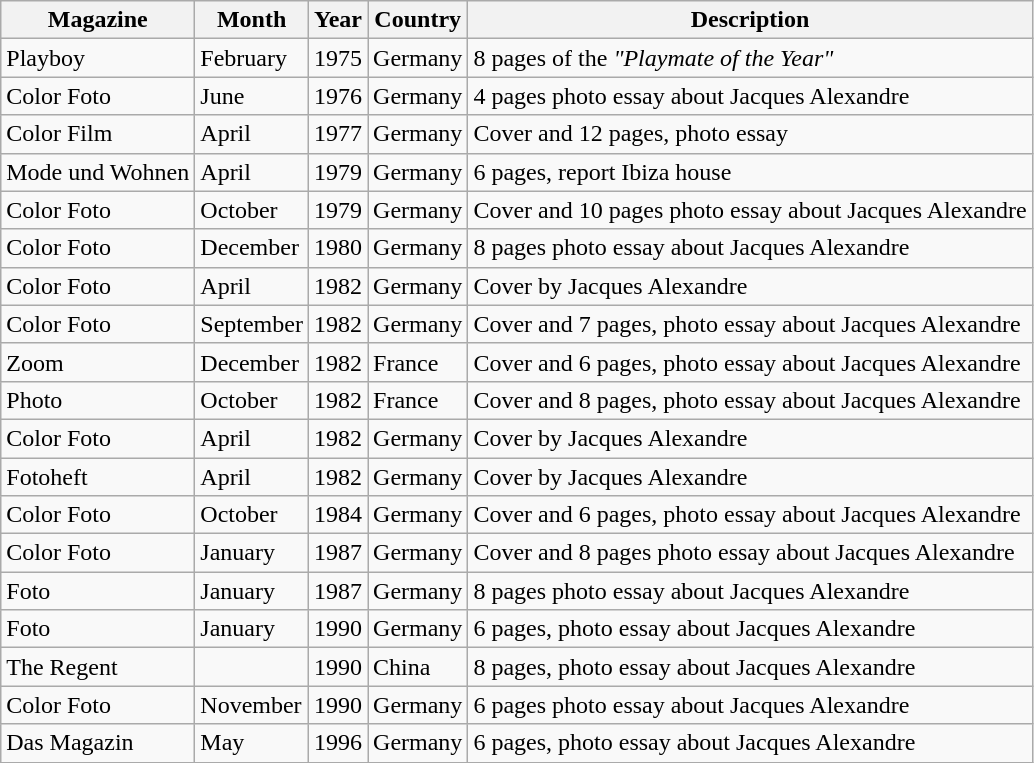<table class="wikitable sortable">
<tr>
<th>Magazine</th>
<th>Month</th>
<th>Year</th>
<th>Country</th>
<th>Description</th>
</tr>
<tr>
<td>Playboy</td>
<td>February</td>
<td>1975</td>
<td>Germany</td>
<td>8 pages of the <em>"Playmate of the Year"</em></td>
</tr>
<tr>
<td>Color Foto</td>
<td>June</td>
<td>1976</td>
<td>Germany</td>
<td>4 pages photo essay about Jacques Alexandre</td>
</tr>
<tr>
<td>Color Film</td>
<td>April</td>
<td>1977</td>
<td>Germany</td>
<td>Cover and 12 pages, photo essay</td>
</tr>
<tr>
<td>Mode und Wohnen</td>
<td>April</td>
<td>1979</td>
<td>Germany</td>
<td>6 pages, report Ibiza house</td>
</tr>
<tr>
<td>Color Foto</td>
<td>October</td>
<td>1979</td>
<td>Germany</td>
<td>Cover and 10 pages photo essay about Jacques Alexandre</td>
</tr>
<tr>
<td>Color Foto</td>
<td>December</td>
<td>1980</td>
<td>Germany</td>
<td>8 pages photo essay about Jacques Alexandre</td>
</tr>
<tr>
<td>Color Foto</td>
<td>April</td>
<td>1982</td>
<td>Germany</td>
<td>Cover by Jacques Alexandre</td>
</tr>
<tr>
<td>Color Foto</td>
<td>September</td>
<td>1982</td>
<td>Germany</td>
<td>Cover and 7 pages, photo essay about Jacques Alexandre</td>
</tr>
<tr>
<td>Zoom</td>
<td>December</td>
<td>1982</td>
<td>France</td>
<td>Cover and 6 pages, photo essay about Jacques Alexandre</td>
</tr>
<tr>
<td>Photo</td>
<td>October</td>
<td>1982</td>
<td>France</td>
<td>Cover and 8 pages, photo essay about Jacques Alexandre</td>
</tr>
<tr>
<td>Color Foto</td>
<td>April</td>
<td>1982</td>
<td>Germany</td>
<td>Cover by Jacques Alexandre</td>
</tr>
<tr>
<td>Fotoheft</td>
<td>April</td>
<td>1982</td>
<td>Germany</td>
<td>Cover by Jacques Alexandre</td>
</tr>
<tr>
<td>Color Foto</td>
<td>October</td>
<td>1984</td>
<td>Germany</td>
<td>Cover and 6 pages, photo essay about Jacques Alexandre</td>
</tr>
<tr>
<td>Color Foto</td>
<td>January</td>
<td>1987</td>
<td>Germany</td>
<td>Cover and 8 pages photo essay about Jacques Alexandre</td>
</tr>
<tr>
<td>Foto</td>
<td>January</td>
<td>1987</td>
<td>Germany</td>
<td>8 pages photo essay about Jacques Alexandre</td>
</tr>
<tr>
<td>Foto</td>
<td>January</td>
<td>1990</td>
<td>Germany</td>
<td>6 pages, photo essay about Jacques Alexandre</td>
</tr>
<tr>
<td>The Regent</td>
<td></td>
<td>1990</td>
<td>China</td>
<td>8 pages, photo essay about Jacques Alexandre</td>
</tr>
<tr>
<td>Color Foto</td>
<td>November</td>
<td>1990</td>
<td>Germany</td>
<td>6 pages photo essay about Jacques Alexandre</td>
</tr>
<tr>
<td>Das Magazin</td>
<td>May</td>
<td>1996</td>
<td>Germany</td>
<td>6 pages, photo essay about Jacques Alexandre</td>
</tr>
</table>
